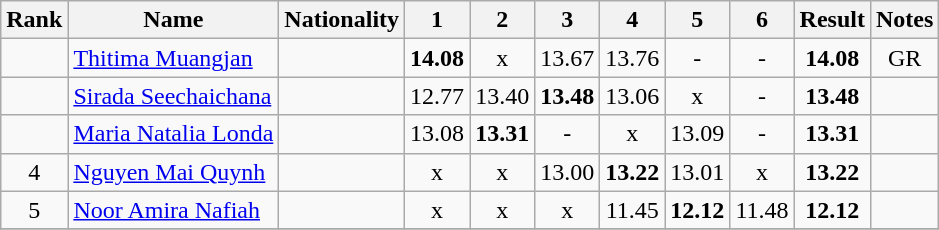<table class="wikitable sortable" style="text-align:center">
<tr>
<th>Rank</th>
<th>Name</th>
<th>Nationality</th>
<th>1</th>
<th>2</th>
<th>3</th>
<th>4</th>
<th>5</th>
<th>6</th>
<th>Result</th>
<th>Notes</th>
</tr>
<tr>
<td></td>
<td align="left"><a href='#'>Thitima Muangjan</a></td>
<td align="left"></td>
<td><strong>14.08</strong></td>
<td>x</td>
<td>13.67</td>
<td>13.76</td>
<td>-</td>
<td>-</td>
<td><strong>14.08</strong></td>
<td>GR</td>
</tr>
<tr>
<td></td>
<td align="left"><a href='#'>Sirada Seechaichana</a></td>
<td align="left"></td>
<td>12.77</td>
<td>13.40</td>
<td><strong>13.48</strong></td>
<td>13.06</td>
<td>x</td>
<td>-</td>
<td><strong>13.48</strong></td>
<td></td>
</tr>
<tr>
<td></td>
<td align="left"><a href='#'>Maria Natalia Londa</a></td>
<td align="left"></td>
<td>13.08</td>
<td><strong>13.31</strong></td>
<td>-</td>
<td>x</td>
<td>13.09</td>
<td>-</td>
<td><strong>13.31</strong></td>
<td></td>
</tr>
<tr>
<td>4</td>
<td align="left"><a href='#'>Nguyen Mai Quynh</a></td>
<td align="left"></td>
<td>x</td>
<td>x</td>
<td>13.00</td>
<td><strong>13.22</strong></td>
<td>13.01</td>
<td>x</td>
<td><strong>13.22</strong></td>
<td></td>
</tr>
<tr>
<td>5</td>
<td align="left"><a href='#'>Noor Amira Nafiah</a></td>
<td align="left"></td>
<td>x</td>
<td>x</td>
<td>x</td>
<td>11.45</td>
<td><strong>12.12</strong></td>
<td>11.48</td>
<td><strong>12.12</strong></td>
<td></td>
</tr>
<tr>
</tr>
</table>
